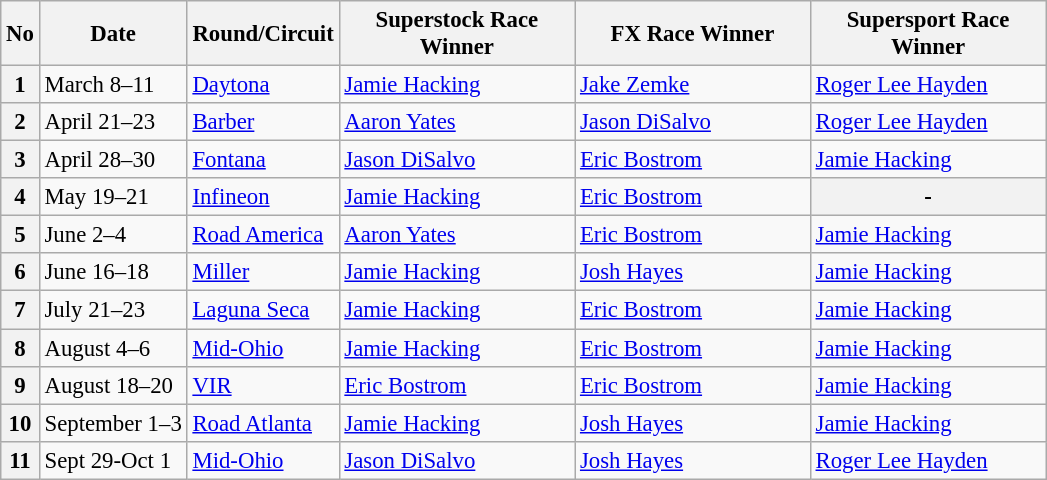<table class="wikitable" style="font-size: 95%">
<tr>
<th>No</th>
<th>Date</th>
<th>Round/Circuit</th>
<th style="width: 150px;">Superstock Race Winner</th>
<th style="width: 150px;">FX Race Winner</th>
<th style="width: 150px;">Supersport Race Winner</th>
</tr>
<tr>
<th>1</th>
<td>March 8–11</td>
<td><a href='#'>Daytona</a></td>
<td> <a href='#'>Jamie Hacking</a></td>
<td> <a href='#'>Jake Zemke</a></td>
<td> <a href='#'>Roger Lee Hayden</a></td>
</tr>
<tr>
<th>2</th>
<td>April 21–23</td>
<td><a href='#'>Barber</a></td>
<td> <a href='#'>Aaron Yates</a></td>
<td> <a href='#'>Jason DiSalvo</a></td>
<td> <a href='#'>Roger Lee Hayden</a></td>
</tr>
<tr>
<th>3</th>
<td>April 28–30</td>
<td><a href='#'>Fontana</a></td>
<td> <a href='#'>Jason DiSalvo</a></td>
<td> <a href='#'>Eric Bostrom</a></td>
<td> <a href='#'>Jamie Hacking</a></td>
</tr>
<tr>
<th>4</th>
<td>May 19–21</td>
<td><a href='#'>Infineon</a></td>
<td> <a href='#'>Jamie Hacking</a></td>
<td> <a href='#'>Eric Bostrom</a></td>
<th>-</th>
</tr>
<tr>
<th>5</th>
<td>June 2–4</td>
<td><a href='#'>Road America</a></td>
<td> <a href='#'>Aaron Yates</a></td>
<td> <a href='#'>Eric Bostrom</a></td>
<td> <a href='#'>Jamie Hacking</a></td>
</tr>
<tr>
<th>6</th>
<td>June 16–18</td>
<td><a href='#'>Miller</a></td>
<td> <a href='#'>Jamie Hacking</a></td>
<td> <a href='#'>Josh Hayes</a></td>
<td> <a href='#'>Jamie Hacking</a></td>
</tr>
<tr>
<th>7</th>
<td>July 21–23</td>
<td><a href='#'>Laguna Seca</a></td>
<td> <a href='#'>Jamie Hacking</a></td>
<td> <a href='#'>Eric Bostrom</a></td>
<td> <a href='#'>Jamie Hacking</a></td>
</tr>
<tr>
<th>8</th>
<td>August 4–6</td>
<td><a href='#'>Mid-Ohio</a></td>
<td> <a href='#'>Jamie Hacking</a></td>
<td> <a href='#'>Eric Bostrom</a></td>
<td> <a href='#'>Jamie Hacking</a></td>
</tr>
<tr>
<th>9</th>
<td>August 18–20</td>
<td><a href='#'>VIR</a></td>
<td> <a href='#'>Eric Bostrom</a></td>
<td> <a href='#'>Eric Bostrom</a></td>
<td> <a href='#'>Jamie Hacking</a></td>
</tr>
<tr>
<th>10</th>
<td>September 1–3</td>
<td><a href='#'>Road Atlanta</a></td>
<td> <a href='#'>Jamie Hacking</a></td>
<td> <a href='#'>Josh Hayes</a></td>
<td> <a href='#'>Jamie Hacking</a></td>
</tr>
<tr>
<th>11</th>
<td>Sept 29-Oct 1</td>
<td><a href='#'>Mid-Ohio</a></td>
<td> <a href='#'>Jason DiSalvo</a></td>
<td> <a href='#'>Josh Hayes</a></td>
<td> <a href='#'>Roger Lee Hayden</a></td>
</tr>
</table>
